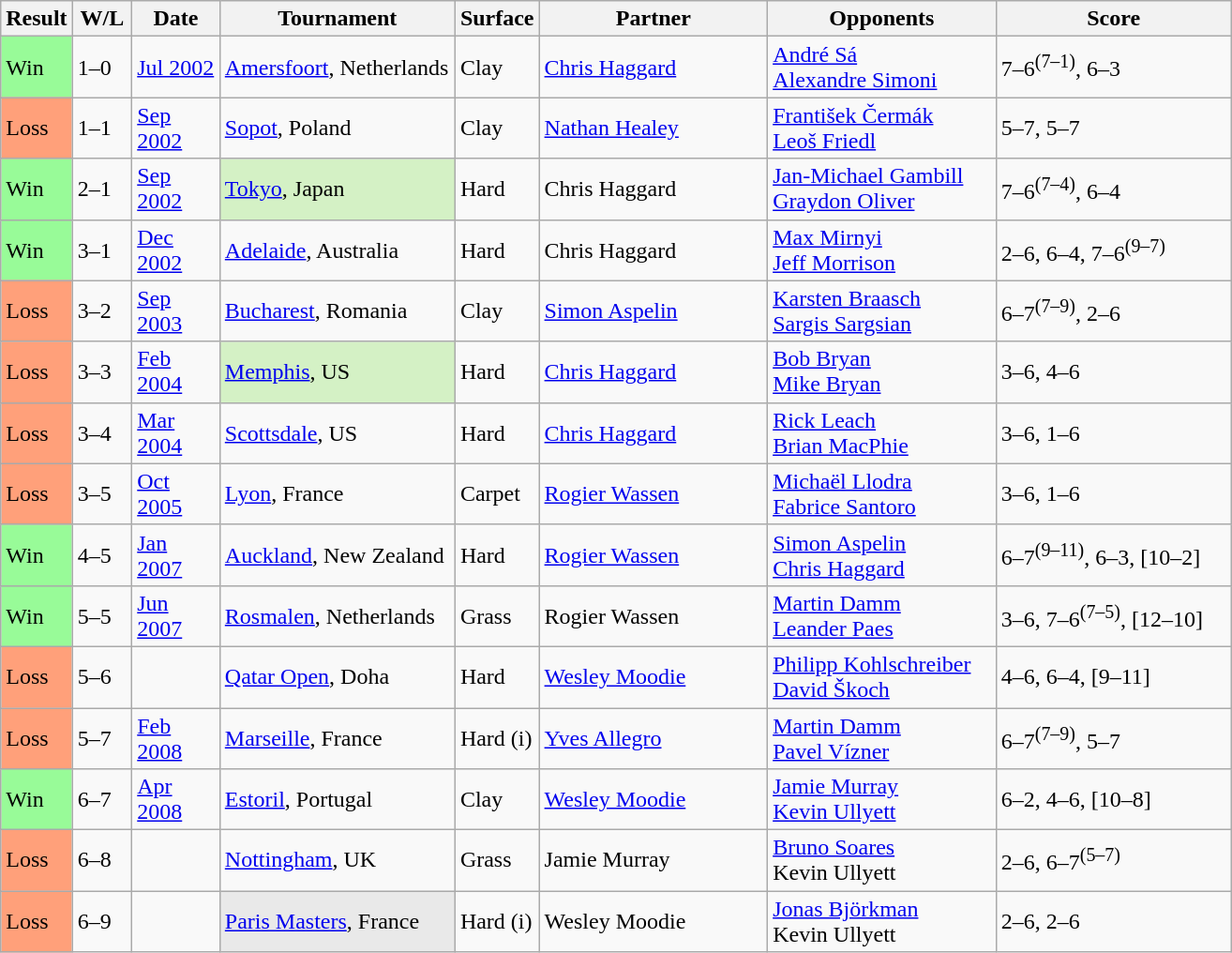<table class="sortable wikitable">
<tr>
<th style="width:40px">Result</th>
<th style="width:35px" class="unsortable">W/L</th>
<th style="width:55px">Date</th>
<th style="width:160px">Tournament</th>
<th style="width:50px">Surface</th>
<th style="width:155px">Partner</th>
<th style="width:155px">Opponents</th>
<th style="width:160px" class="unsortable">Score</th>
</tr>
<tr>
<td style="background:#98fb98;">Win</td>
<td>1–0</td>
<td><a href='#'>Jul 2002</a></td>
<td><a href='#'>Amersfoort</a>, Netherlands</td>
<td>Clay</td>
<td> <a href='#'>Chris Haggard</a></td>
<td> <a href='#'>André Sá</a> <br>  <a href='#'>Alexandre Simoni</a></td>
<td>7–6<sup>(7–1)</sup>, 6–3</td>
</tr>
<tr>
<td style="background:#ffa07a;">Loss</td>
<td>1–1</td>
<td><a href='#'>Sep 2002</a></td>
<td><a href='#'>Sopot</a>, Poland</td>
<td>Clay</td>
<td> <a href='#'>Nathan Healey</a></td>
<td> <a href='#'>František Čermák</a><br> <a href='#'>Leoš Friedl</a></td>
<td>5–7, 5–7</td>
</tr>
<tr>
<td style="background:#98fb98;">Win</td>
<td>2–1</td>
<td><a href='#'>Sep 2002</a></td>
<td style="background:#d4f1c5;"><a href='#'>Tokyo</a>, Japan</td>
<td>Hard</td>
<td> Chris Haggard</td>
<td> <a href='#'>Jan-Michael Gambill</a> <br>  <a href='#'>Graydon Oliver</a></td>
<td>7–6<sup>(7–4)</sup>, 6–4</td>
</tr>
<tr>
<td style="background:#98fb98;">Win</td>
<td>3–1</td>
<td><a href='#'>Dec 2002</a></td>
<td><a href='#'>Adelaide</a>, Australia</td>
<td>Hard</td>
<td> Chris Haggard</td>
<td> <a href='#'>Max Mirnyi</a> <br>  <a href='#'>Jeff Morrison</a></td>
<td>2–6, 6–4, 7–6<sup>(9–7)</sup></td>
</tr>
<tr>
<td style="background:#ffa07a;">Loss</td>
<td>3–2</td>
<td><a href='#'>Sep 2003</a></td>
<td><a href='#'>Bucharest</a>, Romania</td>
<td>Clay</td>
<td> <a href='#'>Simon Aspelin</a></td>
<td> <a href='#'>Karsten Braasch</a><br> <a href='#'>Sargis Sargsian</a></td>
<td>6–7<sup>(7–9)</sup>, 2–6</td>
</tr>
<tr>
<td style="background:#ffa07a;">Loss</td>
<td>3–3</td>
<td><a href='#'>Feb 2004</a></td>
<td style="background:#d4f1c5;"><a href='#'>Memphis</a>, US</td>
<td>Hard</td>
<td> <a href='#'>Chris Haggard</a></td>
<td> <a href='#'>Bob Bryan</a><br> <a href='#'>Mike Bryan</a></td>
<td>3–6, 4–6</td>
</tr>
<tr>
<td style="background:#ffa07a;">Loss</td>
<td>3–4</td>
<td><a href='#'>Mar 2004</a></td>
<td><a href='#'>Scottsdale</a>, US</td>
<td>Hard</td>
<td> <a href='#'>Chris Haggard</a></td>
<td> <a href='#'>Rick Leach</a><br> <a href='#'>Brian MacPhie</a></td>
<td>3–6, 1–6</td>
</tr>
<tr>
<td style="background:#ffa07a;">Loss</td>
<td>3–5</td>
<td><a href='#'>Oct 2005</a></td>
<td><a href='#'>Lyon</a>, France</td>
<td>Carpet</td>
<td> <a href='#'>Rogier Wassen</a></td>
<td> <a href='#'>Michaël Llodra</a> <br> <a href='#'>Fabrice Santoro</a></td>
<td>3–6, 1–6</td>
</tr>
<tr>
<td style="background:#98fb98;">Win</td>
<td>4–5</td>
<td><a href='#'>Jan 2007</a></td>
<td><a href='#'>Auckland</a>, New Zealand</td>
<td>Hard</td>
<td> <a href='#'>Rogier Wassen</a></td>
<td> <a href='#'>Simon Aspelin</a> <br>  <a href='#'>Chris Haggard</a></td>
<td>6–7<sup>(9–11)</sup>, 6–3, [10–2]</td>
</tr>
<tr>
<td style="background:#98fb98;">Win</td>
<td>5–5</td>
<td><a href='#'>Jun 2007</a></td>
<td><a href='#'>Rosmalen</a>, Netherlands</td>
<td>Grass</td>
<td> Rogier Wassen</td>
<td> <a href='#'>Martin Damm</a> <br>  <a href='#'>Leander Paes</a></td>
<td>3–6, 7–6<sup>(7–5)</sup>, [12–10]</td>
</tr>
<tr>
<td style="background:#ffa07a;">Loss</td>
<td>5–6</td>
<td><a href='#'></a></td>
<td><a href='#'>Qatar Open</a>, Doha</td>
<td>Hard</td>
<td> <a href='#'>Wesley Moodie</a></td>
<td> <a href='#'>Philipp Kohlschreiber</a><br> <a href='#'>David Škoch</a></td>
<td>4–6, 6–4, [9–11]</td>
</tr>
<tr>
<td style="background:#ffa07a;">Loss</td>
<td>5–7</td>
<td><a href='#'>Feb 2008</a></td>
<td><a href='#'>Marseille</a>, France</td>
<td>Hard (i)</td>
<td> <a href='#'>Yves Allegro</a></td>
<td> <a href='#'>Martin Damm</a> <br>  <a href='#'>Pavel Vízner</a></td>
<td>6–7<sup>(7–9)</sup>, 5–7</td>
</tr>
<tr>
<td style="background:#98fb98;">Win</td>
<td>6–7</td>
<td><a href='#'>Apr 2008</a></td>
<td><a href='#'>Estoril</a>, Portugal</td>
<td>Clay</td>
<td> <a href='#'>Wesley Moodie</a></td>
<td> <a href='#'>Jamie Murray</a> <br>  <a href='#'>Kevin Ullyett</a></td>
<td>6–2, 4–6, [10–8]</td>
</tr>
<tr>
<td style="background:#ffa07a;">Loss</td>
<td>6–8</td>
<td><a href='#'></a></td>
<td><a href='#'>Nottingham</a>, UK</td>
<td>Grass</td>
<td> Jamie Murray</td>
<td> <a href='#'>Bruno Soares</a><br> Kevin Ullyett</td>
<td>2–6, 6–7<sup>(5–7)</sup></td>
</tr>
<tr>
<td style="background:#ffa07a;">Loss</td>
<td>6–9</td>
<td><a href='#'></a></td>
<td style="background:#E9E9E9;"><a href='#'>Paris Masters</a>, France</td>
<td>Hard (i)</td>
<td> Wesley Moodie</td>
<td> <a href='#'>Jonas Björkman</a><br> Kevin Ullyett</td>
<td>2–6, 2–6</td>
</tr>
</table>
